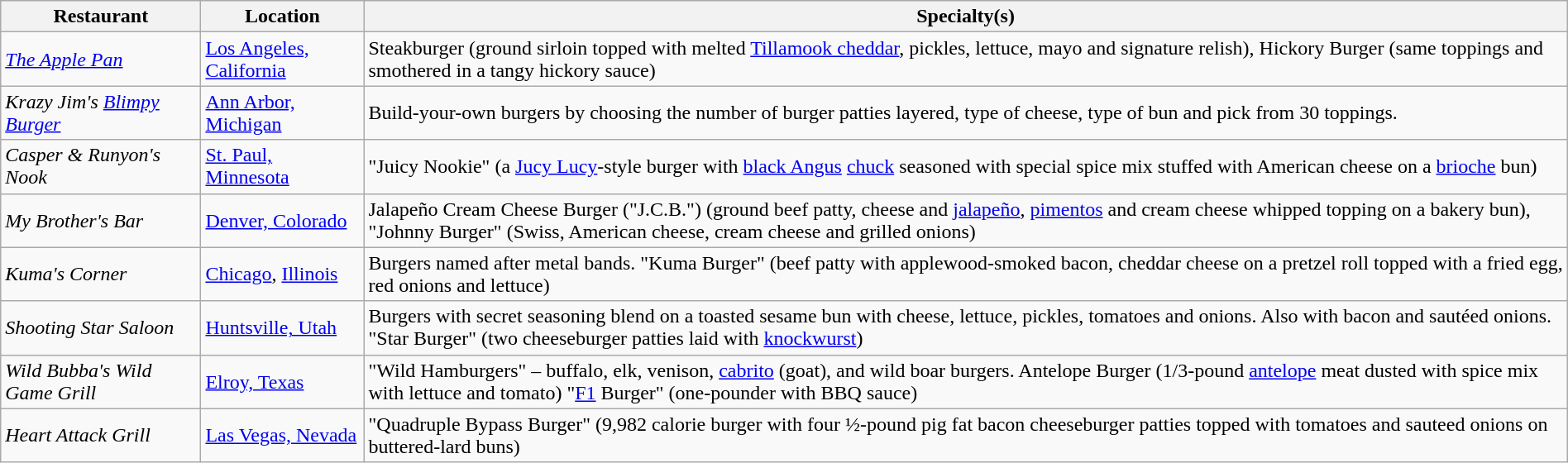<table class="wikitable" style="width:100%;">
<tr>
<th>Restaurant</th>
<th>Location</th>
<th>Specialty(s)</th>
</tr>
<tr>
<td><em><a href='#'>The Apple Pan</a></em></td>
<td><a href='#'>Los Angeles, California</a></td>
<td>Steakburger (ground sirloin topped with melted <a href='#'>Tillamook cheddar</a>, pickles, lettuce, mayo and signature relish), Hickory Burger (same toppings and smothered in a tangy hickory sauce)</td>
</tr>
<tr>
<td><em>Krazy Jim's <a href='#'>Blimpy Burger</a></em></td>
<td><a href='#'>Ann Arbor, Michigan</a></td>
<td>Build-your-own burgers by choosing the number of burger patties layered, type of cheese, type of bun and pick from 30 toppings.</td>
</tr>
<tr>
<td><em>Casper & Runyon's Nook</em></td>
<td><a href='#'>St. Paul, Minnesota</a></td>
<td>"Juicy Nookie" (a <a href='#'>Jucy Lucy</a>-style burger with <a href='#'>black Angus</a> <a href='#'>chuck</a> seasoned with special spice mix stuffed with American cheese on a <a href='#'>brioche</a> bun)</td>
</tr>
<tr>
<td><em>My Brother's Bar</em></td>
<td><a href='#'>Denver, Colorado</a></td>
<td>Jalapeño Cream Cheese Burger ("J.C.B.") (ground beef patty, cheese and <a href='#'>jalapeño</a>, <a href='#'>pimentos</a> and cream cheese whipped topping on a bakery bun), "Johnny Burger" (Swiss, American cheese, cream cheese and grilled onions)</td>
</tr>
<tr>
<td><em>Kuma's Corner</em></td>
<td><a href='#'>Chicago</a>, <a href='#'>Illinois</a></td>
<td>Burgers named after metal bands. "Kuma Burger" (beef patty with applewood-smoked bacon, cheddar cheese on a pretzel roll topped with a fried egg, red onions and lettuce)</td>
</tr>
<tr>
<td><em>Shooting Star Saloon</em></td>
<td><a href='#'>Huntsville, Utah</a></td>
<td>Burgers with secret seasoning blend on a toasted sesame bun with cheese, lettuce, pickles, tomatoes and onions. Also with bacon and sautéed onions. "Star Burger" (two cheeseburger patties laid with <a href='#'>knockwurst</a>)</td>
</tr>
<tr>
<td><em>Wild Bubba's Wild Game Grill</em></td>
<td><a href='#'>Elroy, Texas</a></td>
<td>"Wild Hamburgers" – buffalo, elk, venison, <a href='#'>cabrito</a> (goat), and wild boar burgers. Antelope Burger (1/3-pound <a href='#'>antelope</a> meat dusted with spice mix with lettuce and tomato) "<a href='#'>F1</a> Burger" (one-pounder with BBQ sauce)</td>
</tr>
<tr>
<td><em>Heart Attack Grill</em></td>
<td><a href='#'>Las Vegas, Nevada</a></td>
<td>"Quadruple Bypass Burger" (9,982 calorie burger with four ½-pound pig fat bacon cheeseburger patties topped with tomatoes and sauteed onions on buttered-lard buns)</td>
</tr>
</table>
